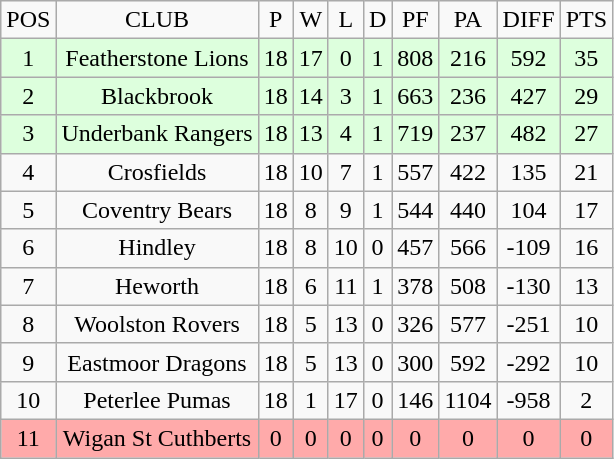<table class="wikitable" style="text-align: center;">
<tr>
<td>POS</td>
<td>CLUB</td>
<td>P</td>
<td>W</td>
<td>L</td>
<td>D</td>
<td>PF</td>
<td>PA</td>
<td>DIFF</td>
<td>PTS</td>
</tr>
<tr style="background:#ddffdd;">
<td>1</td>
<td>Featherstone Lions</td>
<td>18</td>
<td>17</td>
<td>0</td>
<td>1</td>
<td>808</td>
<td>216</td>
<td>592</td>
<td>35</td>
</tr>
<tr style="background:#ddffdd;">
<td>2</td>
<td>Blackbrook</td>
<td>18</td>
<td>14</td>
<td>3</td>
<td>1</td>
<td>663</td>
<td>236</td>
<td>427</td>
<td>29</td>
</tr>
<tr style="background:#ddffdd;">
<td>3</td>
<td>Underbank Rangers</td>
<td>18</td>
<td>13</td>
<td>4</td>
<td>1</td>
<td>719</td>
<td>237</td>
<td>482</td>
<td>27</td>
</tr>
<tr>
<td>4</td>
<td>Crosfields</td>
<td>18</td>
<td>10</td>
<td>7</td>
<td>1</td>
<td>557</td>
<td>422</td>
<td>135</td>
<td>21</td>
</tr>
<tr>
<td>5</td>
<td>Coventry Bears</td>
<td>18</td>
<td>8</td>
<td>9</td>
<td>1</td>
<td>544</td>
<td>440</td>
<td>104</td>
<td>17</td>
</tr>
<tr>
<td>6</td>
<td>Hindley</td>
<td>18</td>
<td>8</td>
<td>10</td>
<td>0</td>
<td>457</td>
<td>566</td>
<td>-109</td>
<td>16</td>
</tr>
<tr>
<td>7</td>
<td>Heworth</td>
<td>18</td>
<td>6</td>
<td>11</td>
<td>1</td>
<td>378</td>
<td>508</td>
<td>-130</td>
<td>13</td>
</tr>
<tr>
<td>8</td>
<td>Woolston Rovers</td>
<td>18</td>
<td>5</td>
<td>13</td>
<td>0</td>
<td>326</td>
<td>577</td>
<td>-251</td>
<td>10</td>
</tr>
<tr>
<td>9</td>
<td>Eastmoor Dragons</td>
<td>18</td>
<td>5</td>
<td>13</td>
<td>0</td>
<td>300</td>
<td>592</td>
<td>-292</td>
<td>10</td>
</tr>
<tr>
<td>10</td>
<td>Peterlee Pumas</td>
<td>18</td>
<td>1</td>
<td>17</td>
<td>0</td>
<td>146</td>
<td>1104</td>
<td>-958</td>
<td>2</td>
</tr>
<tr style="background:#ffaaaa;">
<td>11</td>
<td>Wigan St Cuthberts</td>
<td>0</td>
<td>0</td>
<td>0</td>
<td>0</td>
<td>0</td>
<td>0</td>
<td>0</td>
<td>0</td>
</tr>
</table>
